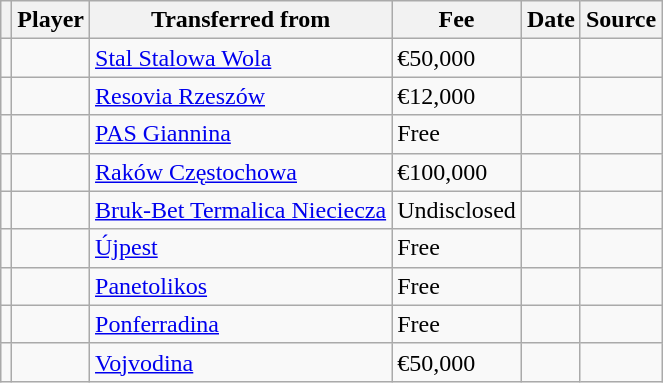<table class="wikitable plainrowheaders sortable">
<tr>
<th></th>
<th scope="col">Player</th>
<th>Transferred from</th>
<th>Fee</th>
<th scope="col">Date</th>
<th scope="col">Source</th>
</tr>
<tr>
<td align="center"></td>
<td> </td>
<td> <a href='#'>Stal Stalowa Wola</a></td>
<td>€50,000</td>
<td></td>
<td></td>
</tr>
<tr>
<td align="center"></td>
<td> </td>
<td> <a href='#'>Resovia Rzeszów</a></td>
<td>€12,000</td>
<td></td>
<td></td>
</tr>
<tr>
<td align="center"></td>
<td> </td>
<td> <a href='#'>PAS Giannina</a></td>
<td>Free</td>
<td></td>
<td></td>
</tr>
<tr>
<td align="center"></td>
<td> </td>
<td> <a href='#'>Raków Częstochowa</a></td>
<td>€100,000</td>
<td></td>
<td></td>
</tr>
<tr>
<td align="center"></td>
<td> </td>
<td> <a href='#'>Bruk-Bet Termalica Nieciecza</a></td>
<td>Undisclosed</td>
<td></td>
<td></td>
</tr>
<tr>
<td align="center"></td>
<td> </td>
<td> <a href='#'>Újpest</a></td>
<td>Free</td>
<td></td>
<td></td>
</tr>
<tr>
<td align="center"></td>
<td> </td>
<td> <a href='#'>Panetolikos</a></td>
<td>Free</td>
<td></td>
<td></td>
</tr>
<tr>
<td align="center"></td>
<td> </td>
<td> <a href='#'>Ponferradina</a></td>
<td>Free</td>
<td></td>
<td></td>
</tr>
<tr>
<td align="center"></td>
<td> </td>
<td> <a href='#'>Vojvodina</a></td>
<td>€50,000</td>
<td></td>
<td></td>
</tr>
</table>
